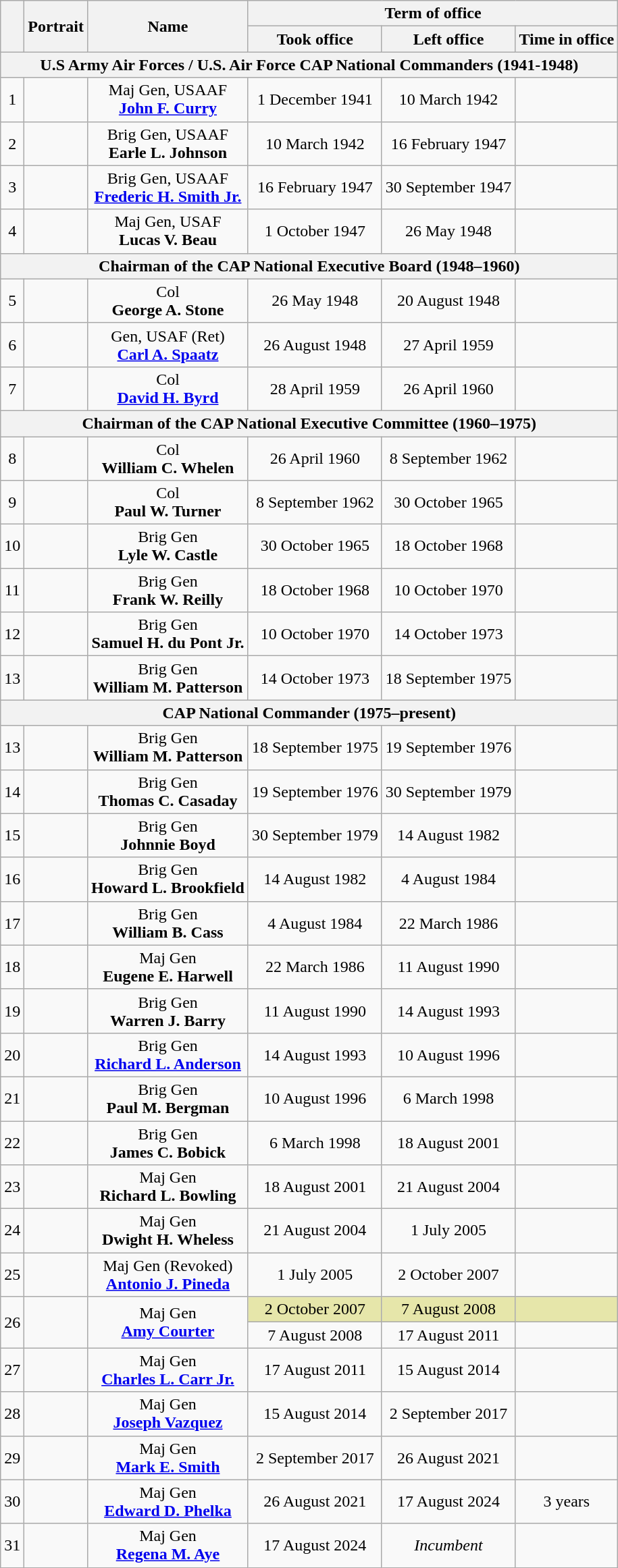<table class="wikitable" style="text-align:center">
<tr>
<th rowspan=2></th>
<th rowspan=2>Portrait</th>
<th rowspan=2>Name<br></th>
<th colspan=3>Term of office</th>
</tr>
<tr>
<th>Took office</th>
<th>Left office</th>
<th>Time in office</th>
</tr>
<tr>
<th colspan=6>U.S Army Air Forces / U.S. Air Force CAP National Commanders (1941-1948)</th>
</tr>
<tr>
<td>1</td>
<td></td>
<td>Maj Gen, USAAF<br><strong><a href='#'>John F. Curry</a></strong><br></td>
<td>1 December 1941</td>
<td>10 March 1942</td>
<td></td>
</tr>
<tr>
<td>2</td>
<td></td>
<td>Brig Gen, USAAF<br><strong>Earle L. Johnson</strong><br></td>
<td>10 March 1942</td>
<td>16 February 1947</td>
<td></td>
</tr>
<tr>
<td>3</td>
<td></td>
<td>Brig Gen, USAAF<br><strong><a href='#'>Frederic H. Smith Jr.</a></strong><br></td>
<td>16 February 1947</td>
<td>30 September 1947</td>
<td></td>
</tr>
<tr>
<td>4</td>
<td></td>
<td>Maj Gen, USAF<br><strong>Lucas V. Beau</strong><br></td>
<td>1 October 1947</td>
<td>26 May 1948</td>
<td></td>
</tr>
<tr>
<th colspan=6>Chairman of the CAP National Executive Board (1948–1960)</th>
</tr>
<tr>
<td>5</td>
<td></td>
<td>Col<br><strong>George A. Stone</strong><br></td>
<td>26 May 1948</td>
<td>20 August 1948</td>
<td></td>
</tr>
<tr>
<td>6</td>
<td></td>
<td>Gen, USAF (Ret)<br><strong><a href='#'>Carl A. Spaatz</a></strong><br></td>
<td>26 August 1948</td>
<td>27 April 1959</td>
<td></td>
</tr>
<tr>
<td>7</td>
<td></td>
<td>Col<br><strong><a href='#'>David H. Byrd</a></strong><br></td>
<td>28 April 1959</td>
<td>26 April 1960</td>
<td></td>
</tr>
<tr>
<th colspan=6>Chairman of the CAP National Executive Committee (1960–1975)</th>
</tr>
<tr>
<td>8</td>
<td></td>
<td>Col<br><strong>William C. Whelen</strong><br></td>
<td>26 April 1960</td>
<td>8 September 1962</td>
<td></td>
</tr>
<tr>
<td>9</td>
<td></td>
<td>Col<br><strong>Paul W. Turner</strong><br></td>
<td>8 September 1962</td>
<td>30 October 1965</td>
<td></td>
</tr>
<tr>
<td>10</td>
<td></td>
<td>Brig Gen<br><strong>Lyle W. Castle</strong><br></td>
<td>30 October 1965</td>
<td>18 October 1968</td>
<td></td>
</tr>
<tr>
<td>11</td>
<td></td>
<td>Brig Gen<br><strong>Frank W. Reilly</strong><br></td>
<td>18 October 1968</td>
<td>10 October 1970</td>
<td></td>
</tr>
<tr>
<td>12</td>
<td></td>
<td>Brig Gen<br><strong>Samuel H. du Pont Jr.</strong><br></td>
<td>10 October 1970</td>
<td>14 October 1973</td>
<td></td>
</tr>
<tr>
<td>13</td>
<td></td>
<td>Brig Gen<br><strong>William M. Patterson</strong></td>
<td>14 October 1973</td>
<td>18 September 1975</td>
<td></td>
</tr>
<tr>
<th colspan=6>CAP National Commander (1975–present)</th>
</tr>
<tr>
<td>13</td>
<td></td>
<td>Brig Gen<br><strong>William M. Patterson</strong></td>
<td>18 September 1975</td>
<td>19 September 1976</td>
<td></td>
</tr>
<tr>
<td>14</td>
<td></td>
<td>Brig Gen<br><strong>Thomas C. Casaday</strong><br></td>
<td>19 September 1976</td>
<td>30 September 1979</td>
<td></td>
</tr>
<tr>
<td>15</td>
<td></td>
<td>Brig Gen<br><strong>Johnnie Boyd</strong><br></td>
<td>30 September 1979</td>
<td>14 August 1982</td>
<td></td>
</tr>
<tr>
<td>16</td>
<td></td>
<td>Brig Gen<br><strong>Howard L. Brookfield</strong><br></td>
<td>14 August 1982</td>
<td>4 August 1984</td>
<td></td>
</tr>
<tr>
<td>17</td>
<td></td>
<td>Brig Gen<br><strong>William B. Cass</strong><br></td>
<td>4 August 1984</td>
<td>22 March 1986</td>
<td></td>
</tr>
<tr>
<td>18</td>
<td></td>
<td>Maj Gen<br><strong>Eugene E. Harwell</strong><br></td>
<td>22 March 1986</td>
<td>11 August 1990</td>
<td></td>
</tr>
<tr>
<td>19</td>
<td></td>
<td>Brig Gen<br><strong>Warren J. Barry</strong><br></td>
<td>11 August 1990</td>
<td>14 August 1993</td>
<td></td>
</tr>
<tr>
<td>20</td>
<td></td>
<td>Brig Gen<br><strong><a href='#'>Richard L. Anderson</a></strong><br></td>
<td>14 August 1993</td>
<td>10 August 1996</td>
<td></td>
</tr>
<tr>
<td>21</td>
<td></td>
<td>Brig Gen<br><strong>Paul M. Bergman</strong><br></td>
<td>10 August 1996</td>
<td>6 March 1998</td>
<td></td>
</tr>
<tr>
<td>22</td>
<td></td>
<td>Brig Gen<br><strong>James C. Bobick</strong></td>
<td>6 March 1998</td>
<td>18 August 2001</td>
<td></td>
</tr>
<tr>
<td>23</td>
<td></td>
<td>Maj Gen<br><strong>Richard L. Bowling</strong></td>
<td>18 August 2001</td>
<td>21 August 2004</td>
<td></td>
</tr>
<tr>
<td>24</td>
<td></td>
<td>Maj Gen<br><strong>Dwight H. Wheless</strong><br></td>
<td>21 August 2004</td>
<td>1 July 2005</td>
<td></td>
</tr>
<tr>
<td>25</td>
<td></td>
<td>Maj Gen (Revoked)<br><strong><a href='#'>Antonio J. Pineda</a></strong></td>
<td>1 July 2005</td>
<td>2 October 2007</td>
<td></td>
</tr>
<tr>
<td rowspan=2>26</td>
<td rowspan=2></td>
<td rowspan=2>Maj Gen<br><strong><a href='#'>Amy Courter</a></strong><br></td>
<td style="background:#e6e6aa;">2 October 2007</td>
<td style="background:#e6e6aa;">7 August 2008</td>
<td style="background:#e6e6aa;"></td>
</tr>
<tr>
<td>7 August 2008</td>
<td>17 August 2011</td>
<td></td>
</tr>
<tr>
<td>27</td>
<td></td>
<td>Maj Gen<br><strong><a href='#'>Charles L. Carr Jr.</a></strong></td>
<td>17 August 2011</td>
<td>15 August 2014</td>
<td></td>
</tr>
<tr>
<td>28</td>
<td></td>
<td>Maj Gen<br><strong><a href='#'>Joseph Vazquez</a></strong></td>
<td>15 August 2014</td>
<td>2 September 2017</td>
<td></td>
</tr>
<tr>
<td>29</td>
<td></td>
<td>Maj Gen<br><strong><a href='#'>Mark E. Smith</a></strong></td>
<td>2 September 2017</td>
<td>26 August 2021</td>
<td></td>
</tr>
<tr>
<td>30</td>
<td></td>
<td>Maj Gen<br><strong><a href='#'>Edward D. Phelka</a></strong></td>
<td>26 August 2021</td>
<td>17 August 2024</td>
<td>3 years</td>
</tr>
<tr>
<td>31</td>
<td></td>
<td>Maj Gen<br> <strong><a href='#'>Regena M. Aye</a></strong></td>
<td>17 August 2024</td>
<td><em>Incumbent</em></td>
<td></td>
</tr>
</table>
